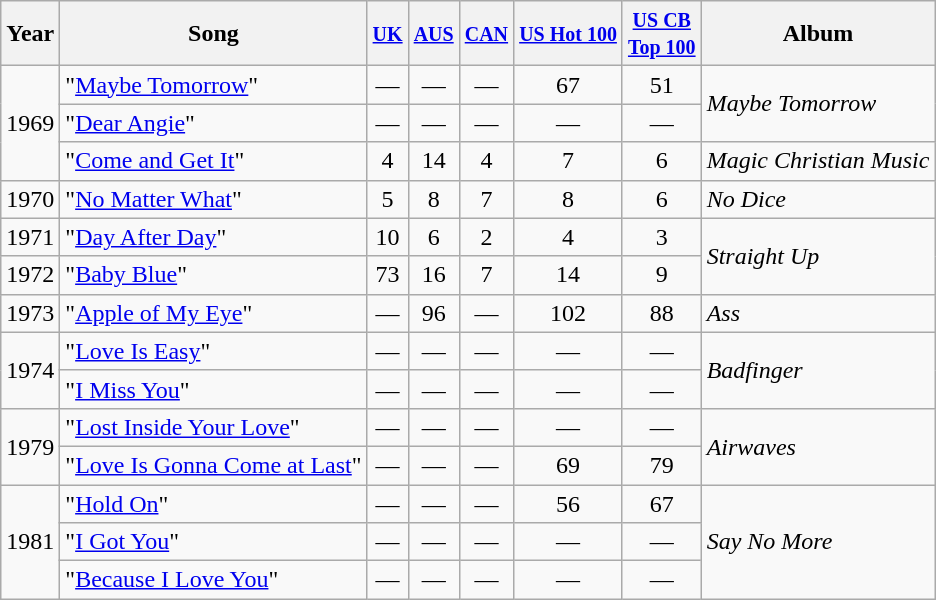<table class="wikitable">
<tr>
<th>Year</th>
<th>Song</th>
<th><small><a href='#'>UK</a></small><br></th>
<th><small><a href='#'>AUS</a></small><br></th>
<th><small><a href='#'>CAN</a></small><br></th>
<th><small><a href='#'>US Hot 100</a></small><br></th>
<th><small><a href='#'>US CB<br>Top 100</a></small></th>
<th>Album</th>
</tr>
<tr>
<td rowspan="3">1969</td>
<td>"<a href='#'>Maybe Tomorrow</a>"</td>
<td style="text-align:center;">—</td>
<td style="text-align:center;">—</td>
<td style="text-align:center;">—</td>
<td style="text-align:center;">67</td>
<td style="text-align:center;">51</td>
<td rowspan=2><em>Maybe Tomorrow</em></td>
</tr>
<tr>
<td>"<a href='#'>Dear Angie</a>"</td>
<td style="text-align:center;">—</td>
<td style="text-align:center;">—</td>
<td style="text-align:center;">—</td>
<td style="text-align:center;">—</td>
<td style="text-align:center;">—</td>
</tr>
<tr>
<td>"<a href='#'>Come and Get It</a>"</td>
<td style="text-align:center;">4</td>
<td style="text-align:center;">14</td>
<td style="text-align:center;">4</td>
<td style="text-align:center;">7</td>
<td style="text-align:center;">6</td>
<td><em>Magic Christian Music</em></td>
</tr>
<tr>
<td style="text-align:left;">1970</td>
<td>"<a href='#'>No Matter What</a>"</td>
<td style="text-align:center;">5</td>
<td style="text-align:center;">8</td>
<td style="text-align:center;">7</td>
<td style="text-align:center;">8</td>
<td style="text-align:center;">6</td>
<td><em>No Dice</em></td>
</tr>
<tr>
<td>1971</td>
<td>"<a href='#'>Day After Day</a>"</td>
<td style="text-align:center;">10</td>
<td style="text-align:center;">6</td>
<td style="text-align:center;">2</td>
<td style="text-align:center;">4</td>
<td style="text-align:center;">3</td>
<td rowspan="2"><em>Straight Up</em></td>
</tr>
<tr>
<td>1972</td>
<td>"<a href='#'>Baby Blue</a>"</td>
<td style="text-align:center;">73</td>
<td style="text-align:center;">16</td>
<td style="text-align:center;">7</td>
<td style="text-align:center;">14</td>
<td style="text-align:center;">9</td>
</tr>
<tr>
<td>1973</td>
<td>"<a href='#'>Apple of My Eye</a>"</td>
<td style="text-align:center;">—</td>
<td style="text-align:center;">96</td>
<td style="text-align:center;">—</td>
<td style="text-align:center;">102</td>
<td style="text-align:center;">88</td>
<td><em>Ass</em></td>
</tr>
<tr>
<td rowspan="2">1974</td>
<td>"<a href='#'>Love Is Easy</a>"</td>
<td style="text-align:center;">—</td>
<td style="text-align:center;">—</td>
<td style="text-align:center;">—</td>
<td style="text-align:center;">—</td>
<td style="text-align:center;">—</td>
<td rowspan="2"><em>Badfinger</em></td>
</tr>
<tr>
<td>"<a href='#'>I Miss You</a>"</td>
<td style="text-align:center;">—</td>
<td style="text-align:center;">—</td>
<td style="text-align:center;">—</td>
<td style="text-align:center;">—</td>
<td style="text-align:center;">—</td>
</tr>
<tr>
<td rowspan="2">1979</td>
<td>"<a href='#'>Lost Inside Your Love</a>"</td>
<td style="text-align:center;">—</td>
<td style="text-align:center;">—</td>
<td style="text-align:center;">—</td>
<td style="text-align:center;">—</td>
<td style="text-align:center;">—</td>
<td rowspan="2"><em>Airwaves</em></td>
</tr>
<tr>
<td>"<a href='#'>Love Is Gonna Come at Last</a>"</td>
<td style="text-align:center;">—</td>
<td style="text-align:center;">—</td>
<td style="text-align:center;">—</td>
<td style="text-align:center;">69</td>
<td style="text-align:center;">79</td>
</tr>
<tr>
<td rowspan="3">1981</td>
<td>"<a href='#'>Hold On</a>"</td>
<td style="text-align:center;">—</td>
<td style="text-align:center;">—</td>
<td style="text-align:center;">—</td>
<td style="text-align:center;">56</td>
<td style="text-align:center;">67</td>
<td rowspan="3"><em>Say No More</em></td>
</tr>
<tr>
<td>"<a href='#'>I Got You</a>"</td>
<td style="text-align:center;">—</td>
<td style="text-align:center;">—</td>
<td style="text-align:center;">—</td>
<td style="text-align:center;">—</td>
<td style="text-align:center;">—</td>
</tr>
<tr>
<td>"<a href='#'>Because I Love You</a>"</td>
<td style="text-align:center;">—</td>
<td style="text-align:center;">—</td>
<td style="text-align:center;">—</td>
<td style="text-align:center;">—</td>
<td style="text-align:center;">—</td>
</tr>
</table>
